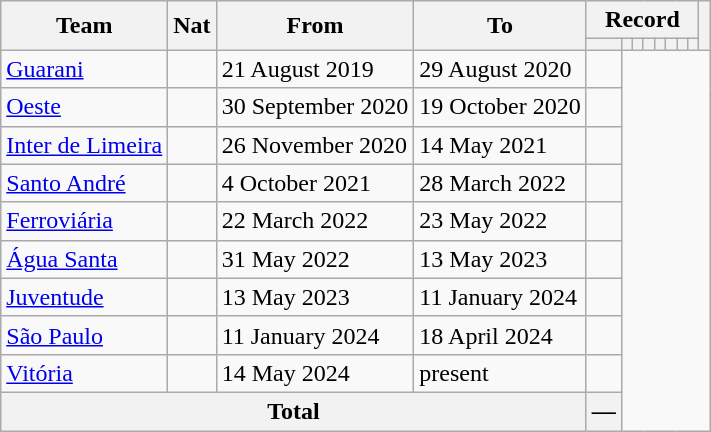<table class="wikitable" style="text-align: center">
<tr>
<th rowspan="2">Team</th>
<th rowspan="2">Nat</th>
<th rowspan="2">From</th>
<th rowspan="2">To</th>
<th colspan="8">Record</th>
<th rowspan=2></th>
</tr>
<tr>
<th></th>
<th></th>
<th></th>
<th></th>
<th></th>
<th></th>
<th></th>
<th></th>
</tr>
<tr>
<td align=left><a href='#'>Guarani</a></td>
<td></td>
<td align=left>21 August 2019</td>
<td align=left>29 August 2020<br></td>
<td></td>
</tr>
<tr>
<td align=left><a href='#'>Oeste</a></td>
<td></td>
<td align=left>30 September 2020</td>
<td align=left>19 October 2020<br></td>
<td></td>
</tr>
<tr>
<td align=left><a href='#'>Inter de Limeira</a></td>
<td></td>
<td align=left>26 November 2020</td>
<td align=left>14 May 2021<br></td>
<td></td>
</tr>
<tr>
<td align=left><a href='#'>Santo André</a></td>
<td></td>
<td align=left>4 October 2021</td>
<td align=left>28 March 2022<br></td>
<td></td>
</tr>
<tr>
<td align=left><a href='#'>Ferroviária</a></td>
<td></td>
<td align=left>22 March 2022</td>
<td align=left>23 May 2022<br></td>
<td></td>
</tr>
<tr>
<td align=left><a href='#'>Água Santa</a></td>
<td></td>
<td align=left>31 May 2022</td>
<td align=left>13 May 2023<br></td>
<td></td>
</tr>
<tr>
<td align=left><a href='#'>Juventude</a></td>
<td></td>
<td align=left>13 May 2023</td>
<td align=left>11 January 2024<br></td>
<td></td>
</tr>
<tr>
<td align=left><a href='#'>São Paulo</a></td>
<td></td>
<td align=left>11 January 2024</td>
<td align=left>18 April 2024<br></td>
<td></td>
</tr>
<tr>
<td align=left><a href='#'>Vitória</a></td>
<td></td>
<td align=left>14 May 2024</td>
<td align=left>present<br></td>
<td></td>
</tr>
<tr>
<th colspan="4">Total<br></th>
<th>—</th>
</tr>
</table>
